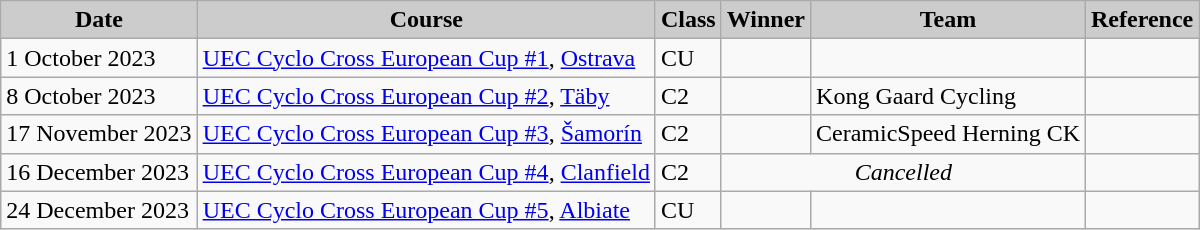<table class="wikitable sortable alternance ">
<tr>
<th scope="col" style="background-color:#CCCCCC;">Date</th>
<th scope="col" style="background-color:#CCCCCC;">Course</th>
<th scope="col" style="background-color:#CCCCCC;">Class</th>
<th scope="col" style="background-color:#CCCCCC;">Winner</th>
<th scope="col" style="background-color:#CCCCCC;">Team</th>
<th scope="col" style="background-color:#CCCCCC;">Reference</th>
</tr>
<tr>
<td>1 October 2023</td>
<td> <a href='#'>UEC Cyclo Cross European Cup #1</a>, <a href='#'>Ostrava</a></td>
<td>CU</td>
<td></td>
<td></td>
<td></td>
</tr>
<tr>
<td>8 October 2023</td>
<td> <a href='#'>UEC Cyclo Cross European Cup #2</a>, <a href='#'>Täby</a></td>
<td>C2</td>
<td></td>
<td>Kong Gaard Cycling</td>
<td></td>
</tr>
<tr>
<td>17 November 2023</td>
<td> <a href='#'>UEC Cyclo Cross European Cup #3</a>, <a href='#'>Šamorín</a></td>
<td>C2</td>
<td></td>
<td>CeramicSpeed Herning CK</td>
<td></td>
</tr>
<tr>
<td>16 December 2023</td>
<td> <a href='#'>UEC Cyclo Cross European Cup #4</a>, <a href='#'>Clanfield</a></td>
<td>C2</td>
<td align=center colspan="2"><em>Cancelled</em></td>
<td></td>
</tr>
<tr>
<td>24 December 2023</td>
<td> <a href='#'>UEC Cyclo Cross European Cup #5</a>, <a href='#'>Albiate</a></td>
<td>CU</td>
<td></td>
<td></td>
<td></td>
</tr>
</table>
